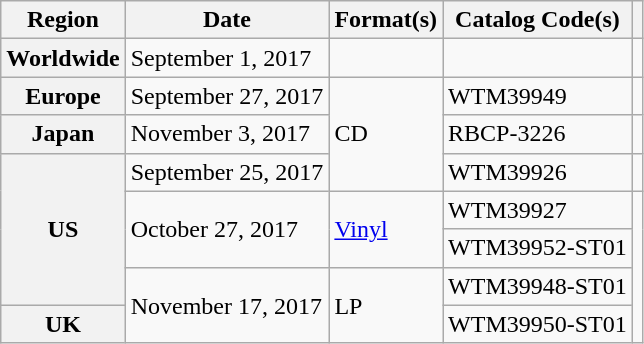<table class="wikitable plainrowheaders">
<tr>
<th scope="col">Region</th>
<th scope="col">Date</th>
<th scope="col">Format(s)</th>
<th scope="col">Catalog Code(s)</th>
<th scope="col"></th>
</tr>
<tr>
<th scope="row">Worldwide</th>
<td>September 1, 2017</td>
<td></td>
<td></td>
<td style="text-align:center;"><br></td>
</tr>
<tr>
<th scope="row">Europe</th>
<td>September 27, 2017</td>
<td rowspan="3">CD</td>
<td>WTM39949</td>
<td style="text-align:center;"></td>
</tr>
<tr>
<th scope="row">Japan</th>
<td>November 3, 2017</td>
<td>RBCP-3226</td>
<td style="text-align:center;"></td>
</tr>
<tr>
<th scope="row" rowspan="4">US</th>
<td>September 25, 2017</td>
<td>WTM39926</td>
<td style="text-align:center;"></td>
</tr>
<tr>
<td rowspan="2">October 27, 2017</td>
<td rowspan="2"><a href='#'>Vinyl</a></td>
<td>WTM39927</td>
<td rowspan="4" style="text-align:center;"></td>
</tr>
<tr>
<td>WTM39952-ST01</td>
</tr>
<tr>
<td rowspan="2">November 17, 2017</td>
<td rowspan="2">LP</td>
<td>WTM39948-ST01</td>
</tr>
<tr>
<th scope="row">UK</th>
<td>WTM39950-ST01</td>
</tr>
</table>
